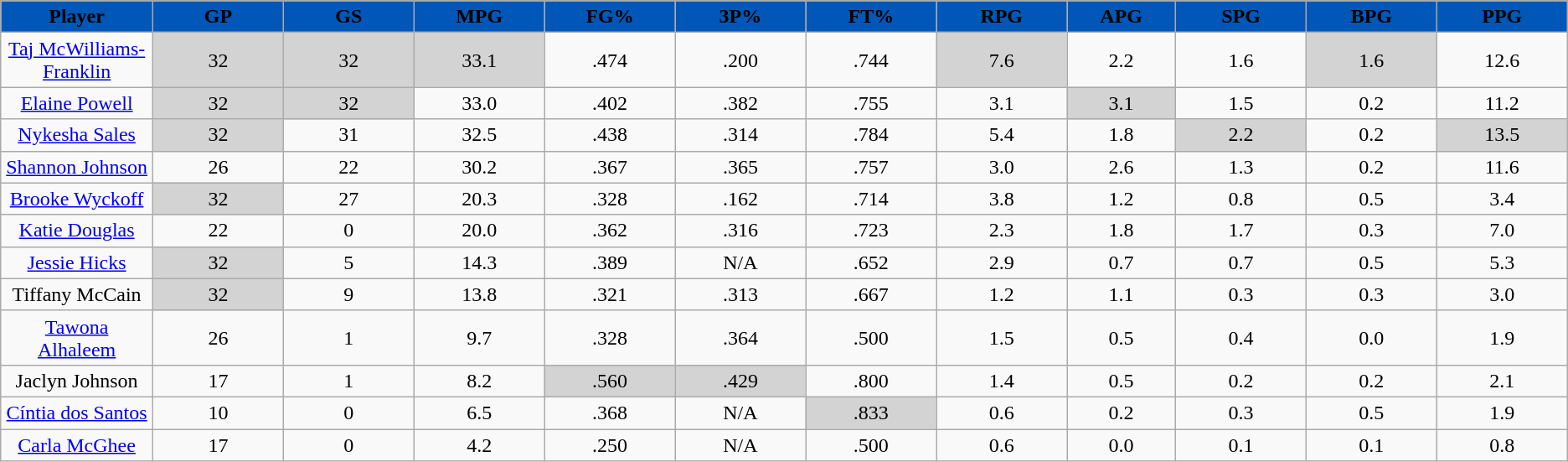<table class="wikitable sortable" style="text-align:center;">
<tr>
<th style="background: #0057B7" width="6%"><span>Player</span></th>
<th style="background: #0057B7" width="6%"><span>GP</span></th>
<th style="background: #0057B7" width="6%"><span>GS</span></th>
<th style="background: #0057B7" width="6%"><span>MPG</span></th>
<th style="background: #0057B7" width="6%"><span>FG%</span></th>
<th style="background: #0057B7" width="6%"><span>3P%</span></th>
<th style="background: #0057B7" width="6%"><span>FT%</span></th>
<th style="background: #0057B7" width="6%"><span>RPG</span></th>
<th style="background: #0057B7" width="5%"><span>APG</span></th>
<th style="background: #0057B7" width="6%"><span>SPG</span></th>
<th style="background: #0057B7" width="6%"><span>BPG</span></th>
<th style="background: #0057B7" width="6%"><span>PPG</span></th>
</tr>
<tr>
<td><a href='#'>Taj McWilliams-Franklin</a></td>
<td style="background:#D3D3D3;">32</td>
<td style="background:#D3D3D3;">32</td>
<td style="background:#D3D3D3;">33.1</td>
<td>.474</td>
<td>.200</td>
<td>.744</td>
<td style="background:#D3D3D3;">7.6</td>
<td>2.2</td>
<td>1.6</td>
<td style="background:#D3D3D3;">1.6</td>
<td>12.6</td>
</tr>
<tr>
<td><a href='#'>Elaine Powell</a></td>
<td style="background:#D3D3D3;">32</td>
<td style="background:#D3D3D3;">32</td>
<td>33.0</td>
<td>.402</td>
<td>.382</td>
<td>.755</td>
<td>3.1</td>
<td style="background:#D3D3D3;">3.1</td>
<td>1.5</td>
<td>0.2</td>
<td>11.2</td>
</tr>
<tr>
<td><a href='#'>Nykesha Sales</a></td>
<td style="background:#D3D3D3;">32</td>
<td>31</td>
<td>32.5</td>
<td>.438</td>
<td>.314</td>
<td>.784</td>
<td>5.4</td>
<td>1.8</td>
<td style="background:#D3D3D3;">2.2</td>
<td>0.2</td>
<td style="background:#D3D3D3;">13.5</td>
</tr>
<tr>
<td><a href='#'>Shannon Johnson</a></td>
<td>26</td>
<td>22</td>
<td>30.2</td>
<td>.367</td>
<td>.365</td>
<td>.757</td>
<td>3.0</td>
<td>2.6</td>
<td>1.3</td>
<td>0.2</td>
<td>11.6</td>
</tr>
<tr>
<td><a href='#'>Brooke Wyckoff</a></td>
<td style="background:#D3D3D3;">32</td>
<td>27</td>
<td>20.3</td>
<td>.328</td>
<td>.162</td>
<td>.714</td>
<td>3.8</td>
<td>1.2</td>
<td>0.8</td>
<td>0.5</td>
<td>3.4</td>
</tr>
<tr>
<td><a href='#'>Katie Douglas</a></td>
<td>22</td>
<td>0</td>
<td>20.0</td>
<td>.362</td>
<td>.316</td>
<td>.723</td>
<td>2.3</td>
<td>1.8</td>
<td>1.7</td>
<td>0.3</td>
<td>7.0</td>
</tr>
<tr>
<td><a href='#'>Jessie Hicks</a></td>
<td style="background:#D3D3D3;">32</td>
<td>5</td>
<td>14.3</td>
<td>.389</td>
<td>N/A</td>
<td>.652</td>
<td>2.9</td>
<td>0.7</td>
<td>0.7</td>
<td>0.5</td>
<td>5.3</td>
</tr>
<tr>
<td>Tiffany McCain</td>
<td style="background:#D3D3D3;">32</td>
<td>9</td>
<td>13.8</td>
<td>.321</td>
<td>.313</td>
<td>.667</td>
<td>1.2</td>
<td>1.1</td>
<td>0.3</td>
<td>0.3</td>
<td>3.0</td>
</tr>
<tr>
<td><a href='#'>Tawona Alhaleem</a></td>
<td>26</td>
<td>1</td>
<td>9.7</td>
<td>.328</td>
<td>.364</td>
<td>.500</td>
<td>1.5</td>
<td>0.5</td>
<td>0.4</td>
<td>0.0</td>
<td>1.9</td>
</tr>
<tr>
<td>Jaclyn Johnson</td>
<td>17</td>
<td>1</td>
<td>8.2</td>
<td style="background:#D3D3D3;">.560</td>
<td style="background:#D3D3D3;">.429</td>
<td>.800</td>
<td>1.4</td>
<td>0.5</td>
<td>0.2</td>
<td>0.2</td>
<td>2.1</td>
</tr>
<tr>
<td><a href='#'>Cíntia dos Santos</a></td>
<td>10</td>
<td>0</td>
<td>6.5</td>
<td>.368</td>
<td>N/A</td>
<td style="background:#D3D3D3;">.833</td>
<td>0.6</td>
<td>0.2</td>
<td>0.3</td>
<td>0.5</td>
<td>1.9</td>
</tr>
<tr>
<td><a href='#'>Carla McGhee</a></td>
<td>17</td>
<td>0</td>
<td>4.2</td>
<td>.250</td>
<td>N/A</td>
<td>.500</td>
<td>0.6</td>
<td>0.0</td>
<td>0.1</td>
<td>0.1</td>
<td>0.8</td>
</tr>
</table>
